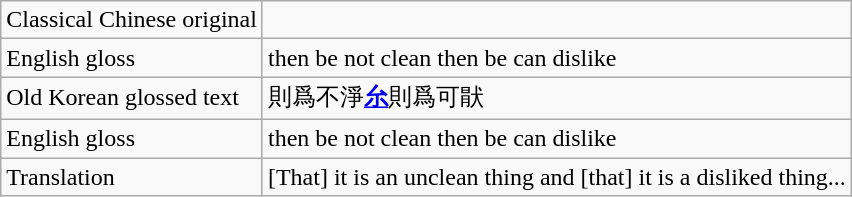<table class="wikitable">
<tr>
<td>Classical Chinese original</td>
<td></td>
</tr>
<tr>
<td>English gloss</td>
<td>then be not clean then be can dislike</td>
</tr>
<tr>
<td>Old Korean glossed text</td>
<td>則爲不淨<strong><a href='#'>厼</a></strong>則爲可猒</td>
</tr>
<tr>
<td>English gloss</td>
<td>then be not clean then be can dislike</td>
</tr>
<tr>
<td>Translation</td>
<td>[That] it is an unclean thing and [that] it is a disliked thing...</td>
</tr>
</table>
